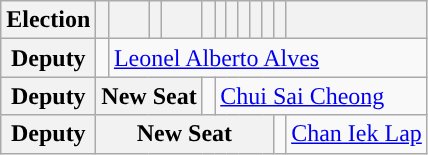<table class="wikitable">
<tr>
<th>Election</th>
<th style="width:1px;"></th>
<th></th>
<th style="width:1px;"></th>
<th></th>
<th style="width:1px;"></th>
<th></th>
<th style="width:1px;"></th>
<th></th>
<th style="width:1px;"></th>
<th></th>
<th style="width:1px;"></th>
<th></th>
</tr>
<tr>
<th>Deputy</th>
<td width=1px style="background-color: "></td>
<td colspan = 11><a href='#'>Leonel Alberto Alves</a></td>
</tr>
<tr>
<th>Deputy</th>
<th colspan = 4>New Seat</th>
<td width=1px style="background-color: "></td>
<td colspan = 7><a href='#'>Chui Sai Cheong</a></td>
</tr>
<tr>
<th>Deputy</th>
<th colspan = 10>New Seat</th>
<td width=1px style="background-color: "></td>
<td colspan = 1><a href='#'>Chan Iek Lap</a></td>
</tr>
</table>
